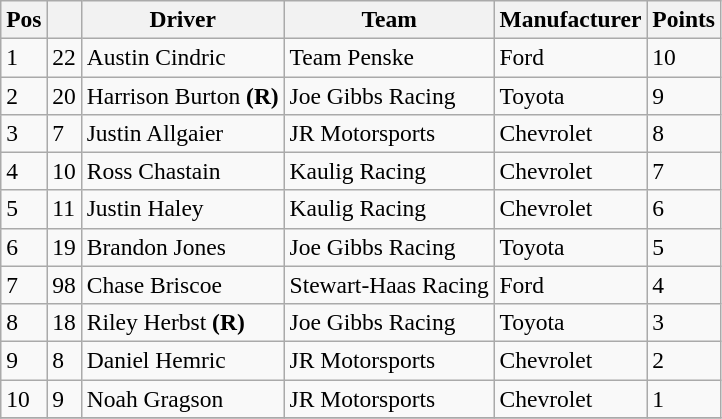<table class="wikitable" style="font-size:98%">
<tr>
<th>Pos</th>
<th></th>
<th>Driver</th>
<th>Team</th>
<th>Manufacturer</th>
<th>Points</th>
</tr>
<tr>
<td>1</td>
<td>22</td>
<td>Austin Cindric</td>
<td>Team Penske</td>
<td>Ford</td>
<td>10</td>
</tr>
<tr>
<td>2</td>
<td>20</td>
<td>Harrison Burton <strong>(R)</strong></td>
<td>Joe Gibbs Racing</td>
<td>Toyota</td>
<td>9</td>
</tr>
<tr>
<td>3</td>
<td>7</td>
<td>Justin Allgaier</td>
<td>JR Motorsports</td>
<td>Chevrolet</td>
<td>8</td>
</tr>
<tr>
<td>4</td>
<td>10</td>
<td>Ross Chastain</td>
<td>Kaulig Racing</td>
<td>Chevrolet</td>
<td>7</td>
</tr>
<tr>
<td>5</td>
<td>11</td>
<td>Justin Haley</td>
<td>Kaulig Racing</td>
<td>Chevrolet</td>
<td>6</td>
</tr>
<tr>
<td>6</td>
<td>19</td>
<td>Brandon Jones</td>
<td>Joe Gibbs Racing</td>
<td>Toyota</td>
<td>5</td>
</tr>
<tr>
<td>7</td>
<td>98</td>
<td>Chase Briscoe</td>
<td>Stewart-Haas Racing</td>
<td>Ford</td>
<td>4</td>
</tr>
<tr>
<td>8</td>
<td>18</td>
<td>Riley Herbst <strong>(R)</strong></td>
<td>Joe Gibbs Racing</td>
<td>Toyota</td>
<td>3</td>
</tr>
<tr>
<td>9</td>
<td>8</td>
<td>Daniel Hemric</td>
<td>JR Motorsports</td>
<td>Chevrolet</td>
<td>2</td>
</tr>
<tr>
<td>10</td>
<td>9</td>
<td>Noah Gragson</td>
<td>JR Motorsports</td>
<td>Chevrolet</td>
<td>1</td>
</tr>
<tr>
</tr>
</table>
